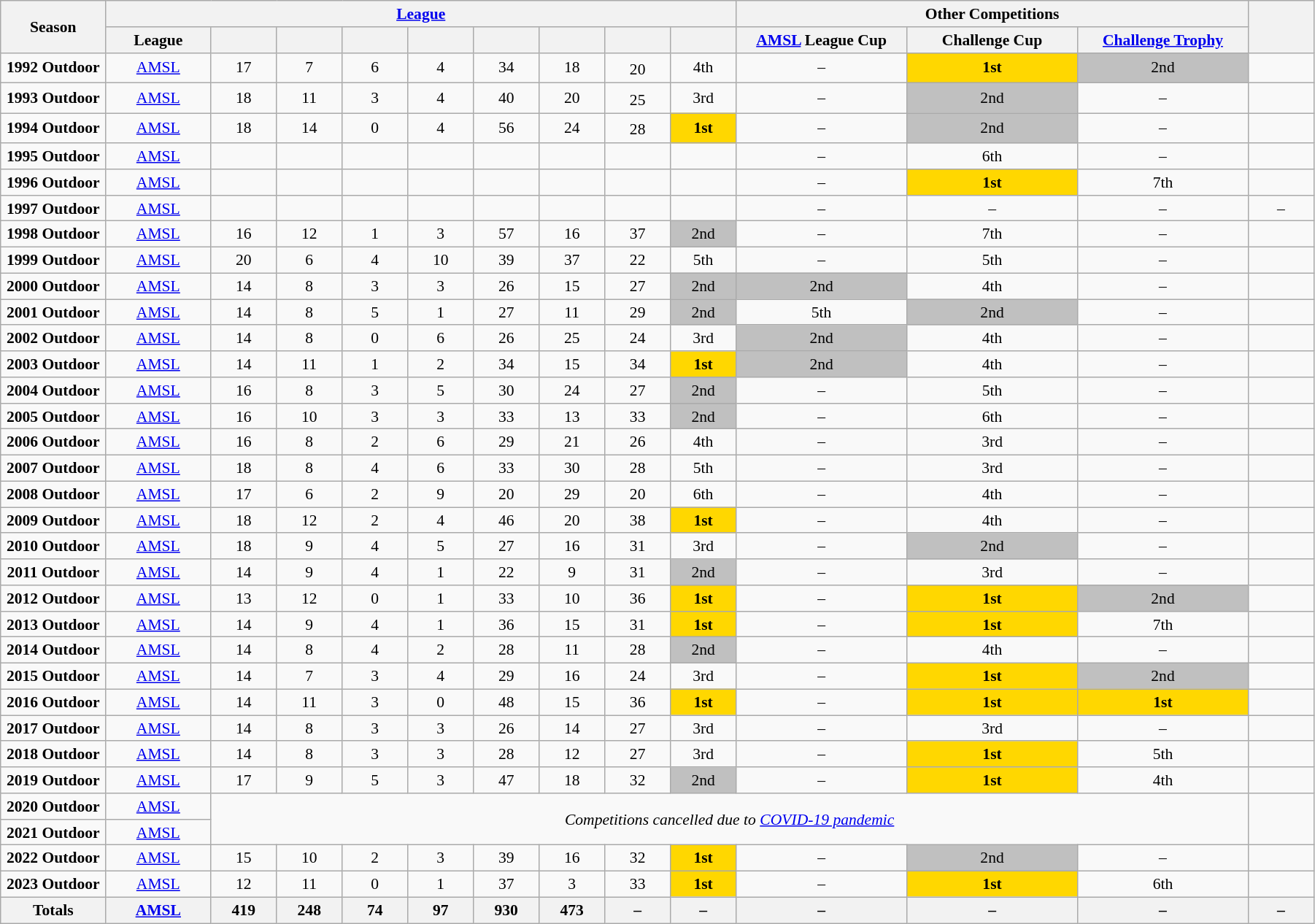<table class="wikitable plainrowheaders sortable" width=95% style="font-size:90%; text-align:center">
<tr>
<th rowspan=2>Season</th>
<th colspan=9><a href='#'>League</a></th>
<th colspan=6>Other Competitions</th>
<th rowspan=2 width=5% class=unsortable></th>
</tr>
<tr>
<th width=8% class=unsortable>League</th>
<th width=5%></th>
<th width=5%></th>
<th width=5%></th>
<th width=5%></th>
<th width=5%></th>
<th width=5%></th>
<th width=5%></th>
<th width=5%></th>
<th colspan=2 width=13%><a href='#'>AMSL</a> League Cup</th>
<th colspan=2 width=13%>Challenge Cup</th>
<th colspan=2 width=13%><a href='#'>Challenge Trophy</a></th>
</tr>
<tr>
<td><strong>1992 Outdoor</strong></td>
<td><a href='#'>AMSL</a></td>
<td>17</td>
<td>7</td>
<td>6</td>
<td>4</td>
<td>34</td>
<td>18</td>
<td>20<sup></sup></td>
<td>4th</td>
<td colspan=2>–</td>
<td colspan=2 bgcolor=gold><strong>1st</strong></td>
<td colspan=2 bgcolor=silver>2nd</td>
<td></td>
</tr>
<tr>
<td><strong>1993 Outdoor</strong></td>
<td><a href='#'>AMSL</a></td>
<td>18</td>
<td>11</td>
<td>3</td>
<td>4</td>
<td>40</td>
<td>20</td>
<td>25<sup></sup></td>
<td>3rd</td>
<td colspan=2>–</td>
<td colspan=2 bgcolor=silver>2nd</td>
<td colspan=2>–</td>
<td></td>
</tr>
<tr>
<td><strong>1994 Outdoor</strong></td>
<td><a href='#'>AMSL</a></td>
<td>18</td>
<td>14</td>
<td>0</td>
<td>4</td>
<td>56</td>
<td>24</td>
<td>28<sup></sup></td>
<td bgcolor=gold><strong>1st</strong></td>
<td colspan=2>–</td>
<td colspan=2 bgcolor=silver>2nd</td>
<td colspan=2>–</td>
<td></td>
</tr>
<tr>
<td><strong>1995 Outdoor</strong></td>
<td><a href='#'>AMSL</a></td>
<td></td>
<td></td>
<td></td>
<td></td>
<td></td>
<td></td>
<td></td>
<td></td>
<td colspan=2>–</td>
<td colspan=2>6th</td>
<td colspan=2>–</td>
<td></td>
</tr>
<tr>
<td><strong>1996 Outdoor</strong></td>
<td><a href='#'>AMSL</a></td>
<td></td>
<td></td>
<td></td>
<td></td>
<td></td>
<td></td>
<td></td>
<td></td>
<td colspan=2>–</td>
<td colspan=2 bgcolor=gold><strong>1st</strong></td>
<td colspan=2>7th</td>
<td></td>
</tr>
<tr>
<td><strong>1997 Outdoor</strong></td>
<td><a href='#'>AMSL</a></td>
<td></td>
<td></td>
<td></td>
<td></td>
<td></td>
<td></td>
<td></td>
<td></td>
<td colspan=2>–</td>
<td colspan=2>–</td>
<td colspan=2>–</td>
<td>–</td>
</tr>
<tr>
<td><strong>1998 Outdoor</strong></td>
<td><a href='#'>AMSL</a></td>
<td>16</td>
<td>12</td>
<td>1</td>
<td>3</td>
<td>57</td>
<td>16</td>
<td>37</td>
<td bgcolor=silver>2nd</td>
<td colspan=2>–</td>
<td colspan=2>7th</td>
<td colspan=2>–</td>
<td></td>
</tr>
<tr>
<td><strong>1999 Outdoor</strong></td>
<td><a href='#'>AMSL</a></td>
<td>20</td>
<td>6</td>
<td>4</td>
<td>10</td>
<td>39</td>
<td>37</td>
<td>22</td>
<td>5th</td>
<td colspan=2>–</td>
<td colspan=2>5th</td>
<td colspan=2>–</td>
<td></td>
</tr>
<tr>
<td><strong>2000 Outdoor</strong></td>
<td><a href='#'>AMSL</a></td>
<td>14</td>
<td>8</td>
<td>3</td>
<td>3</td>
<td>26</td>
<td>15</td>
<td>27</td>
<td bgcolor=silver>2nd</td>
<td colspan=2 bgcolor=silver>2nd</td>
<td colspan=2>4th</td>
<td colspan=2>–</td>
<td></td>
</tr>
<tr>
<td><strong>2001 Outdoor</strong></td>
<td><a href='#'>AMSL</a></td>
<td>14</td>
<td>8</td>
<td>5</td>
<td>1</td>
<td>27</td>
<td>11</td>
<td>29</td>
<td bgcolor=silver>2nd</td>
<td colspan=2>5th</td>
<td colspan=2 bgcolor=silver>2nd</td>
<td colspan=2>–</td>
<td></td>
</tr>
<tr>
<td><strong>2002 Outdoor</strong></td>
<td><a href='#'>AMSL</a></td>
<td>14</td>
<td>8</td>
<td>0</td>
<td>6</td>
<td>26</td>
<td>25</td>
<td>24</td>
<td>3rd</td>
<td colspan=2 bgcolor=silver>2nd</td>
<td colspan=2>4th</td>
<td colspan=2>–</td>
<td></td>
</tr>
<tr>
<td><strong>2003 Outdoor</strong></td>
<td><a href='#'>AMSL</a></td>
<td>14</td>
<td>11</td>
<td>1</td>
<td>2</td>
<td>34</td>
<td>15</td>
<td>34</td>
<td bgcolor=gold><strong>1st</strong></td>
<td colspan=2 bgcolor=silver>2nd</td>
<td colspan=2>4th</td>
<td colspan=2>–</td>
<td></td>
</tr>
<tr>
<td><strong>2004 Outdoor</strong></td>
<td><a href='#'>AMSL</a></td>
<td>16</td>
<td>8</td>
<td>3</td>
<td>5</td>
<td>30</td>
<td>24</td>
<td>27</td>
<td bgcolor=silver>2nd</td>
<td colspan=2>–</td>
<td colspan=2>5th</td>
<td colspan=2>–</td>
<td></td>
</tr>
<tr>
<td><strong>2005 Outdoor</strong></td>
<td><a href='#'>AMSL</a></td>
<td>16</td>
<td>10</td>
<td>3</td>
<td>3</td>
<td>33</td>
<td>13</td>
<td>33</td>
<td bgcolor=silver>2nd</td>
<td colspan=2>–</td>
<td colspan=2>6th</td>
<td colspan=2>–</td>
<td></td>
</tr>
<tr>
<td><strong>2006 Outdoor</strong></td>
<td><a href='#'>AMSL</a></td>
<td>16</td>
<td>8</td>
<td>2</td>
<td>6</td>
<td>29</td>
<td>21</td>
<td>26</td>
<td>4th</td>
<td colspan=2>–</td>
<td colspan=2>3rd</td>
<td colspan=2>–</td>
<td></td>
</tr>
<tr>
<td><strong>2007 Outdoor</strong></td>
<td><a href='#'>AMSL</a></td>
<td>18</td>
<td>8</td>
<td>4</td>
<td>6</td>
<td>33</td>
<td>30</td>
<td>28</td>
<td>5th</td>
<td colspan=2>–</td>
<td colspan=2>3rd</td>
<td colspan=2>–</td>
<td></td>
</tr>
<tr>
<td><strong>2008 Outdoor</strong></td>
<td><a href='#'>AMSL</a></td>
<td>17</td>
<td>6</td>
<td>2</td>
<td>9</td>
<td>20</td>
<td>29</td>
<td>20</td>
<td>6th</td>
<td colspan=2>–</td>
<td colspan=2>4th</td>
<td colspan=2>–</td>
<td></td>
</tr>
<tr>
<td><strong>2009 Outdoor</strong></td>
<td><a href='#'>AMSL</a></td>
<td>18</td>
<td>12</td>
<td>2</td>
<td>4</td>
<td>46</td>
<td>20</td>
<td>38</td>
<td bgcolor=gold><strong>1st</strong></td>
<td colspan=2>–</td>
<td colspan=2>4th</td>
<td colspan=2>–</td>
<td></td>
</tr>
<tr>
<td><strong>2010 Outdoor</strong></td>
<td><a href='#'>AMSL</a></td>
<td>18</td>
<td>9</td>
<td>4</td>
<td>5</td>
<td>27</td>
<td>16</td>
<td>31</td>
<td>3rd</td>
<td colspan=2>–</td>
<td colspan=2 bgcolor=silver>2nd</td>
<td colspan=2>–</td>
<td></td>
</tr>
<tr>
<td><strong>2011 Outdoor</strong></td>
<td><a href='#'>AMSL</a></td>
<td>14</td>
<td>9</td>
<td>4</td>
<td>1</td>
<td>22</td>
<td>9</td>
<td>31</td>
<td bgcolor=silver>2nd</td>
<td colspan=2>–</td>
<td colspan=2>3rd</td>
<td colspan=2>–</td>
<td></td>
</tr>
<tr>
<td><strong>2012 Outdoor</strong></td>
<td><a href='#'>AMSL</a></td>
<td>13</td>
<td>12</td>
<td>0</td>
<td>1</td>
<td>33</td>
<td>10</td>
<td>36</td>
<td bgcolor=gold><strong>1st</strong></td>
<td colspan=2>–</td>
<td colspan=2 bgcolor=gold><strong>1st</strong></td>
<td colspan=2 bgcolor=silver>2nd</td>
<td></td>
</tr>
<tr>
<td><strong>2013 Outdoor</strong></td>
<td><a href='#'>AMSL</a></td>
<td>14</td>
<td>9</td>
<td>4</td>
<td>1</td>
<td>36</td>
<td>15</td>
<td>31</td>
<td bgcolor=gold><strong>1st</strong></td>
<td colspan=2>–</td>
<td colspan=2 bgcolor=gold><strong>1st</strong></td>
<td colspan=2>7th</td>
<td></td>
</tr>
<tr>
<td><strong>2014 Outdoor</strong></td>
<td><a href='#'>AMSL</a></td>
<td>14</td>
<td>8</td>
<td>4</td>
<td>2</td>
<td>28</td>
<td>11</td>
<td>28</td>
<td bgcolor=silver>2nd</td>
<td colspan=2>–</td>
<td colspan=2>4th</td>
<td colspan=2>–</td>
<td></td>
</tr>
<tr>
<td><strong>2015 Outdoor</strong></td>
<td><a href='#'>AMSL</a></td>
<td>14</td>
<td>7</td>
<td>3</td>
<td>4</td>
<td>29</td>
<td>16</td>
<td>24</td>
<td>3rd</td>
<td colspan=2>–</td>
<td colspan=2 bgcolor=gold><strong>1st</strong></td>
<td colspan=2 bgcolor=silver>2nd</td>
<td></td>
</tr>
<tr>
<td><strong>2016 Outdoor</strong></td>
<td><a href='#'>AMSL</a></td>
<td>14</td>
<td>11</td>
<td>3</td>
<td>0</td>
<td>48</td>
<td>15</td>
<td>36</td>
<td bgcolor=gold><strong>1st</strong></td>
<td colspan=2>–</td>
<td colspan=2 bgcolor=gold><strong>1st</strong></td>
<td colspan=2 bgcolor=gold><strong>1st</strong></td>
<td></td>
</tr>
<tr>
<td><strong>2017 Outdoor</strong></td>
<td><a href='#'>AMSL</a></td>
<td>14</td>
<td>8</td>
<td>3</td>
<td>3</td>
<td>26</td>
<td>14</td>
<td>27</td>
<td>3rd</td>
<td colspan=2>–</td>
<td colspan=2>3rd</td>
<td colspan=2>–</td>
<td></td>
</tr>
<tr>
<td><strong>2018 Outdoor</strong></td>
<td><a href='#'>AMSL</a></td>
<td>14</td>
<td>8</td>
<td>3</td>
<td>3</td>
<td>28</td>
<td>12</td>
<td>27</td>
<td>3rd</td>
<td colspan=2>–</td>
<td colspan=2 bgcolor=gold><strong>1st</strong></td>
<td colspan=2>5th</td>
<td></td>
</tr>
<tr>
<td><strong>2019 Outdoor</strong></td>
<td><a href='#'>AMSL</a></td>
<td>17</td>
<td>9</td>
<td>5</td>
<td>3</td>
<td>47</td>
<td>18</td>
<td>32</td>
<td bgcolor=silver>2nd</td>
<td colspan=2>–</td>
<td colspan=2 bgcolor=gold><strong>1st</strong></td>
<td colspan=2>4th</td>
<td></td>
</tr>
<tr>
<td><strong>2020 Outdoor</strong></td>
<td><a href='#'>AMSL</a></td>
<td colspan=14 rowspan=2><em>Competitions cancelled due to <a href='#'>COVID-19 pandemic</a></em></td>
<td rowspan=2></td>
</tr>
<tr>
<td><strong>2021 Outdoor</strong></td>
<td><a href='#'>AMSL</a></td>
</tr>
<tr>
<td><strong>2022 Outdoor</strong></td>
<td><a href='#'>AMSL</a></td>
<td>15</td>
<td>10</td>
<td>2</td>
<td>3</td>
<td>39</td>
<td>16</td>
<td>32</td>
<td bgcolor=gold><strong>1st</strong></td>
<td colspan=2>–</td>
<td colspan=2 bgcolor=silver>2nd</td>
<td colspan=2>–</td>
<td></td>
</tr>
<tr>
<td><strong>2023 Outdoor</strong></td>
<td><a href='#'>AMSL</a></td>
<td>12</td>
<td>11</td>
<td>0</td>
<td>1</td>
<td>37</td>
<td>3</td>
<td>33</td>
<td bgcolor=gold><strong>1st</strong></td>
<td colspan=2>–</td>
<td colspan=2 bgcolor=gold><strong>1st</strong></td>
<td colspan=2>6th</td>
<td></td>
</tr>
<tr>
<th><strong>Totals</strong></th>
<th><a href='#'>AMSL</a></th>
<th><strong>419</strong> </th>
<th><strong>248</strong> </th>
<th><strong>74</strong> </th>
<th><strong>97</strong> </th>
<th><strong>930</strong> </th>
<th><strong>473</strong> </th>
<th>–</th>
<th>–</th>
<th colspan=2>–</th>
<th colspan=2>–</th>
<th colspan=2>–</th>
<th>–</th>
</tr>
</table>
